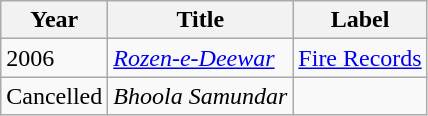<table class="wikitable">
<tr>
<th>Year</th>
<th>Title</th>
<th>Label</th>
</tr>
<tr>
<td>2006</td>
<td><em><a href='#'>Rozen-e-Deewar</a></em></td>
<td><a href='#'>Fire Records</a></td>
</tr>
<tr>
<td>Cancelled</td>
<td><em>Bhoola Samundar</em></td>
<td></td>
</tr>
</table>
